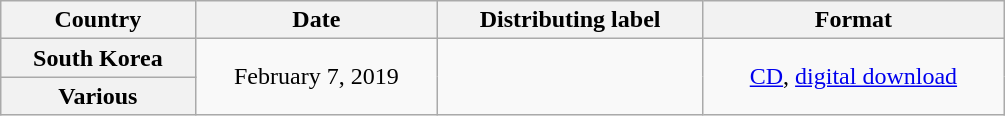<table class="wikitable plainrowheaders" style="width:670px; text-align:center">
<tr>
<th>Country</th>
<th>Date</th>
<th>Distributing label</th>
<th>Format</th>
</tr>
<tr>
<th scope="row">South Korea</th>
<td rowspan="2">February 7, 2019</td>
<td rowspan="2"></td>
<td rowspan="2"><a href='#'>CD</a>, <a href='#'>digital download</a></td>
</tr>
<tr>
<th scope="row">Various</th>
</tr>
</table>
